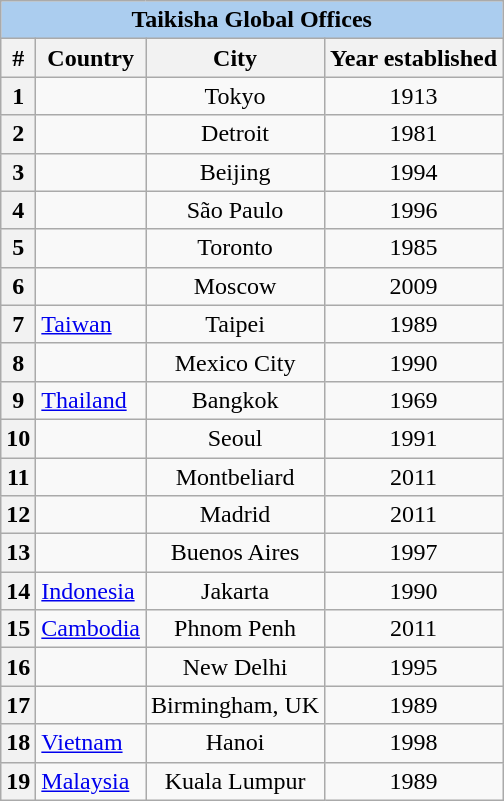<table class="wikitable sortable">
<tr>
<th colspan="4" style="text-align:center; background:#abcdef;">Taikisha Global Offices</th>
</tr>
<tr>
<th>#</th>
<th>Country</th>
<th>City</th>
<th>Year established</th>
</tr>
<tr>
<th>1</th>
<td></td>
<td align=center>Tokyo</td>
<td align=center>1913</td>
</tr>
<tr>
<th>2</th>
<td></td>
<td align=center>Detroit</td>
<td align=center>1981</td>
</tr>
<tr>
<th>3</th>
<td></td>
<td align=center>Beijing</td>
<td align=center>1994</td>
</tr>
<tr>
<th>4</th>
<td></td>
<td align=center>São Paulo</td>
<td align=center>1996</td>
</tr>
<tr>
<th>5</th>
<td></td>
<td align=center>Toronto</td>
<td align=center>1985</td>
</tr>
<tr>
<th>6</th>
<td></td>
<td align=center>Moscow</td>
<td align=center>2009</td>
</tr>
<tr>
<th>7</th>
<td> <a href='#'>Taiwan</a></td>
<td align=center>Taipei</td>
<td align=center>1989</td>
</tr>
<tr>
<th>8</th>
<td></td>
<td align=center>Mexico City</td>
<td align=center>1990</td>
</tr>
<tr>
<th>9</th>
<td> <a href='#'>Thailand</a></td>
<td align=center>Bangkok</td>
<td align=center>1969</td>
</tr>
<tr>
<th>10</th>
<td></td>
<td align=center>Seoul</td>
<td align=center>1991</td>
</tr>
<tr>
<th>11</th>
<td></td>
<td align=center>Montbeliard</td>
<td align=center>2011</td>
</tr>
<tr>
<th>12</th>
<td></td>
<td align=center>Madrid</td>
<td align=center>2011</td>
</tr>
<tr>
<th>13</th>
<td></td>
<td align=center>Buenos Aires</td>
<td align=center>1997</td>
</tr>
<tr>
<th>14</th>
<td> <a href='#'>Indonesia</a></td>
<td align=center>Jakarta</td>
<td align=center>1990</td>
</tr>
<tr>
<th>15</th>
<td> <a href='#'>Cambodia</a></td>
<td align=center>Phnom Penh</td>
<td align=center>2011</td>
</tr>
<tr>
<th>16</th>
<td></td>
<td align=center>New Delhi</td>
<td align=center>1995</td>
</tr>
<tr>
<th>17</th>
<td></td>
<td align=center>Birmingham, UK</td>
<td align=center>1989</td>
</tr>
<tr>
<th>18</th>
<td> <a href='#'>Vietnam</a></td>
<td align=center>Hanoi</td>
<td align=center>1998</td>
</tr>
<tr>
<th>19</th>
<td> <a href='#'>Malaysia</a></td>
<td align=center>Kuala Lumpur</td>
<td align=center>1989</td>
</tr>
</table>
